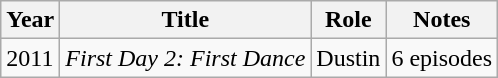<table class="wikitable sortable">
<tr>
<th>Year</th>
<th>Title</th>
<th>Role</th>
<th class="unsortable">Notes</th>
</tr>
<tr>
<td>2011</td>
<td><em>First Day 2: First Dance</em></td>
<td>Dustin</td>
<td>6 episodes</td>
</tr>
</table>
